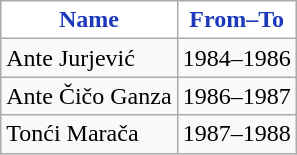<table class="wikitable" style="text-align: left">
<tr>
<th style="color:#1C39BB; background:#FFFFFF;">Name</th>
<th style="color:#1C39BB; background:#FFFFFF;">From–To</th>
</tr>
<tr>
<td> Ante Jurjević</td>
<td>1984–1986</td>
</tr>
<tr>
<td> Ante Čičo Ganza</td>
<td>1986–1987</td>
</tr>
<tr>
<td> Tonći Marača</td>
<td>1987–1988</td>
</tr>
</table>
